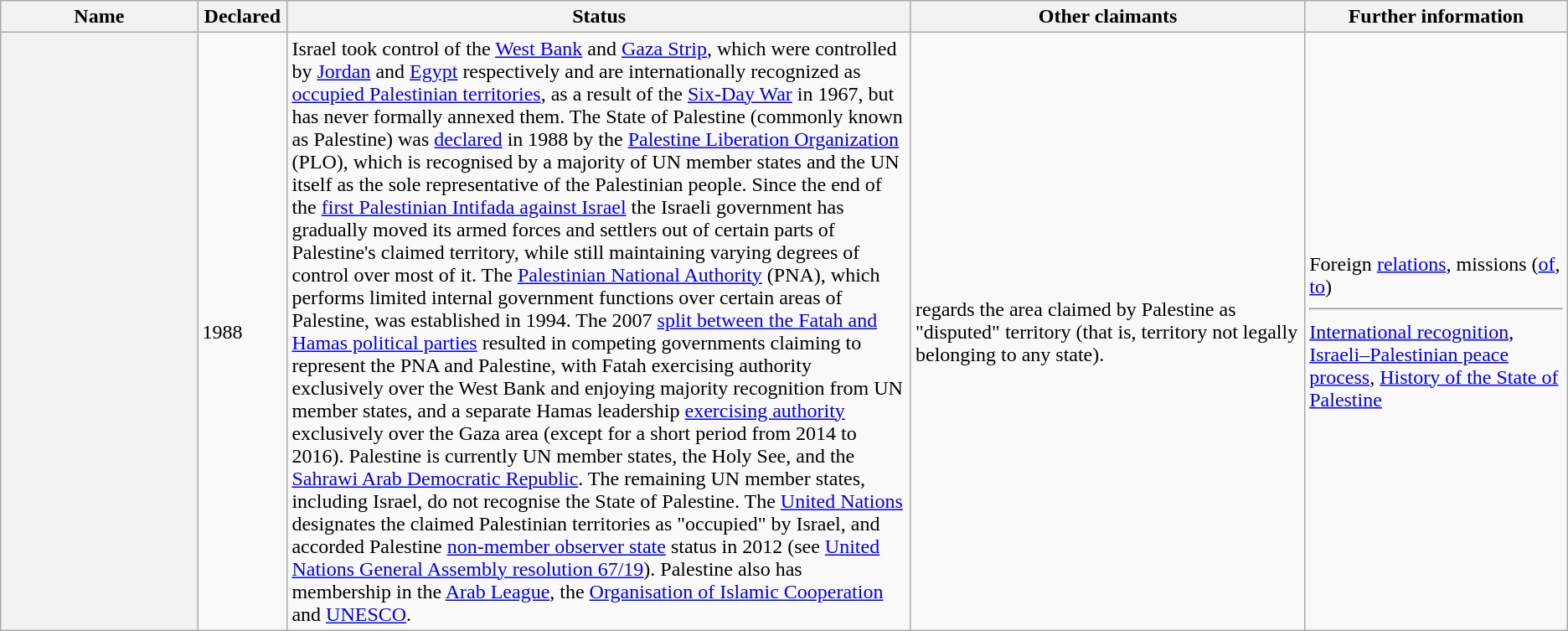<table class="wikitable sortable">
<tr>
<th scope=col style="width:12%;">Name</th>
<th scope=col style="width:5%;">Declared</th>
<th scope=col style="width:38%;" class=unsortable>Status</th>
<th scope=col style="width:24%;" class=unsortable>Other claimants</th>
<th scope=col style="width:16%;" class=unsortable>Further information</th>
</tr>
<tr>
<th scope=row></th>
<td>1988</td>
<td>Israel took control of the <a href='#'>West Bank</a> and <a href='#'>Gaza Strip</a>, which were controlled by <a href='#'>Jordan</a> and <a href='#'>Egypt</a> respectively and are internationally recognized as <a href='#'>occupied Palestinian territories</a>, as a result of the <a href='#'>Six-Day War</a> in 1967, but has never formally annexed them. The State of Palestine (commonly known as Palestine) was <a href='#'>declared</a> in 1988 by the <a href='#'>Palestine Liberation Organization</a> (PLO), which is recognised by a majority of UN member states and the UN itself as the sole representative of the Palestinian people. Since the end of the <a href='#'>first Palestinian Intifada against Israel</a> the Israeli government has gradually moved its armed forces and settlers out of certain parts of Palestine's claimed territory, while still maintaining varying degrees of control over most of it. The <a href='#'>Palestinian National Authority</a> (PNA), which performs limited internal government functions over certain areas of Palestine, was established in 1994. The 2007 <a href='#'>split between the Fatah and Hamas political parties</a> resulted in competing governments claiming to represent the PNA and Palestine, with Fatah exercising authority exclusively over the West Bank and enjoying majority recognition from UN member states, and a separate Hamas leadership <a href='#'>exercising authority</a> exclusively over the Gaza area (except for a short period from 2014 to 2016). Palestine is currently  UN member states, the Holy See, and the <a href='#'>Sahrawi Arab Democratic Republic</a>. The remaining UN member states, including Israel, do not recognise the State of Palestine. The <a href='#'>United Nations</a> designates the claimed Palestinian territories as "occupied" by Israel, and accorded Palestine <a href='#'>non-member observer state</a> status in 2012 (see <a href='#'>United Nations General Assembly resolution 67/19</a>). Palestine also has membership in the <a href='#'>Arab League</a>, the <a href='#'>Organisation of Islamic Cooperation</a> and <a href='#'>UNESCO</a>.</td>
<td> regards the area claimed by Palestine as "disputed" territory (that is, territory not legally belonging to any state).</td>
<td>Foreign <a href='#'>relations</a>, missions (<a href='#'>of</a>, <a href='#'>to</a>) <hr> <a href='#'>International recognition</a>, <a href='#'>Israeli–Palestinian peace process</a>, <a href='#'>History of the State of Palestine</a></td>
</tr>
</table>
